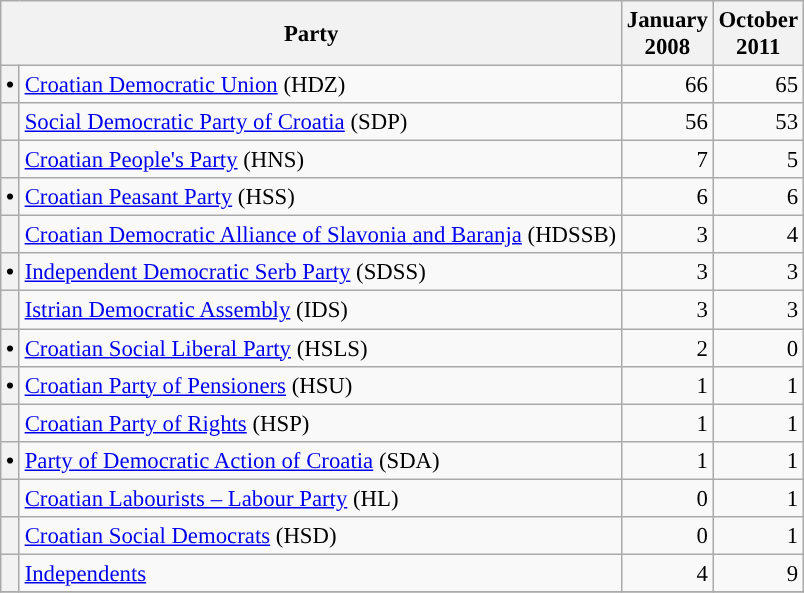<table class="wikitable" style="font-size: 95%;">
<tr>
<th colspan=2>Party</th>
<th>January<br> 2008</th>
<th>October<br> 2011</th>
</tr>
<tr>
<th style="background-color: "><span>•</span></th>
<td><a href='#'>Croatian Democratic Union</a> (HDZ)</td>
<td align="right">66</td>
<td align="right">65</td>
</tr>
<tr>
<th style="background-color: "></th>
<td><a href='#'>Social Democratic Party of Croatia</a> (SDP)</td>
<td align="right">56</td>
<td align="right">53</td>
</tr>
<tr>
<th style="background-color: "></th>
<td><a href='#'>Croatian People's Party</a> (HNS)</td>
<td align="right">7</td>
<td align="right">5</td>
</tr>
<tr>
<th style="background-color: "><span>•</span></th>
<td><a href='#'>Croatian Peasant Party</a> (HSS)</td>
<td align="right">6</td>
<td align="right">6</td>
</tr>
<tr>
<th style="background-color: "></th>
<td><a href='#'>Croatian Democratic Alliance of Slavonia and Baranja</a> (HDSSB)</td>
<td align="right">3</td>
<td align="right">4</td>
</tr>
<tr>
<th style="background-color: "><span>•</span></th>
<td><a href='#'>Independent Democratic Serb Party</a> (SDSS)</td>
<td align="right">3</td>
<td align="right">3</td>
</tr>
<tr>
<th style="background-color: "></th>
<td><a href='#'>Istrian Democratic Assembly</a> (IDS)</td>
<td align="right">3</td>
<td align="right">3</td>
</tr>
<tr>
<th style="background-color: "><span>•</span></th>
<td><a href='#'>Croatian Social Liberal Party</a> (HSLS)</td>
<td align="right">2</td>
<td align="right">0</td>
</tr>
<tr>
<th style="background-color: "><span>•</span></th>
<td><a href='#'>Croatian Party of Pensioners</a> (HSU)</td>
<td align="right">1</td>
<td align="right">1</td>
</tr>
<tr>
<th style="background-color: "></th>
<td><a href='#'>Croatian Party of Rights</a> (HSP)</td>
<td align="right">1</td>
<td align="right">1</td>
</tr>
<tr>
<th style="background-color: "><span>•</span></th>
<td><a href='#'>Party of Democratic Action of Croatia</a> (SDA)</td>
<td align="right">1</td>
<td align="right">1</td>
</tr>
<tr>
<th style="background-color: "></th>
<td><a href='#'>Croatian Labourists – Labour Party</a> (HL)</td>
<td align="right">0</td>
<td align="right">1</td>
</tr>
<tr>
<th style="background-color: "></th>
<td><a href='#'>Croatian Social Democrats</a> (HSD)</td>
<td align="right">0</td>
<td align="right">1</td>
</tr>
<tr>
<th style="background-color: "></th>
<td><a href='#'>Independents</a></td>
<td align="right">4</td>
<td align="right">9</td>
</tr>
<tr>
</tr>
</table>
